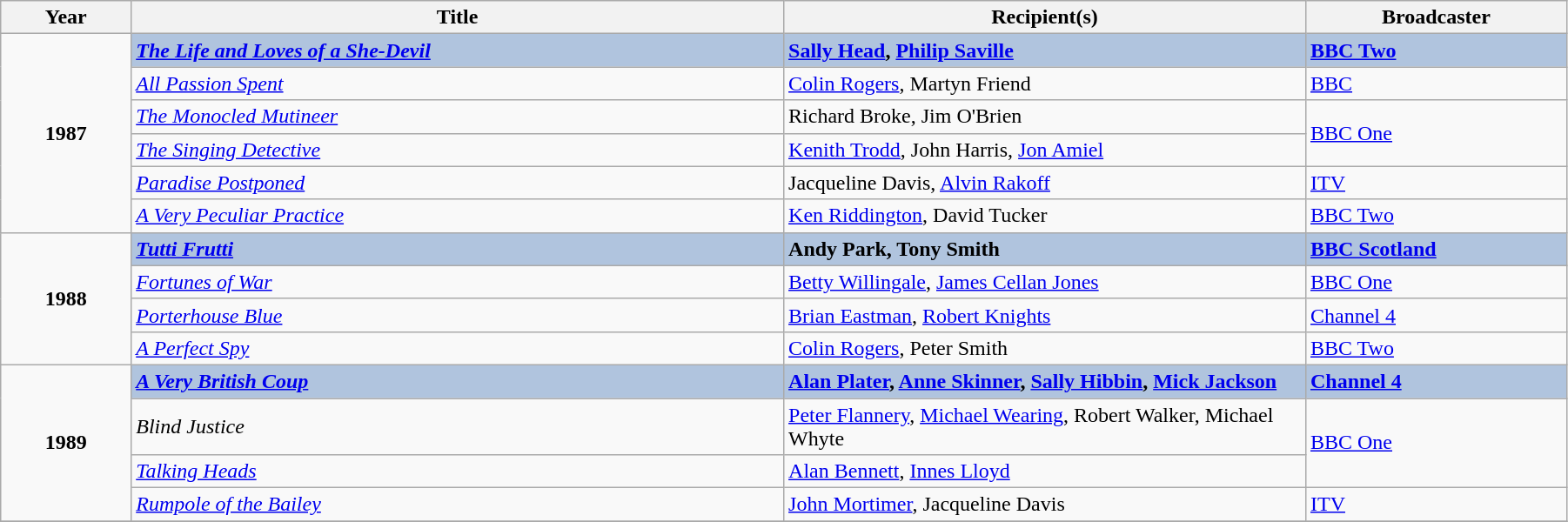<table class="wikitable" width="95%">
<tr>
<th width=5%>Year</th>
<th width=25%>Title</th>
<th width=20%><strong>Recipient(s)</strong></th>
<th width=10%><strong>Broadcaster</strong></th>
</tr>
<tr>
<td rowspan="6" style="text-align:center;"><strong>1987</strong></td>
<td style="background:#B0C4DE;"><strong><em><a href='#'>The Life and Loves of a She-Devil</a></em></strong></td>
<td style="background:#B0C4DE;"><strong><a href='#'>Sally Head</a>, <a href='#'>Philip Saville</a></strong></td>
<td style="background:#B0C4DE;"><strong><a href='#'>BBC Two</a></strong></td>
</tr>
<tr>
<td><em><a href='#'>All Passion Spent</a></em></td>
<td><a href='#'>Colin Rogers</a>, Martyn Friend</td>
<td><a href='#'>BBC</a></td>
</tr>
<tr>
<td><em><a href='#'>The Monocled Mutineer</a></em></td>
<td>Richard Broke, Jim O'Brien</td>
<td rowspan="2"><a href='#'>BBC One</a></td>
</tr>
<tr>
<td><em><a href='#'>The Singing Detective</a></em></td>
<td><a href='#'>Kenith Trodd</a>, John Harris, <a href='#'>Jon Amiel</a></td>
</tr>
<tr>
<td><em><a href='#'>Paradise Postponed</a></em></td>
<td>Jacqueline Davis, <a href='#'>Alvin Rakoff</a></td>
<td><a href='#'>ITV</a></td>
</tr>
<tr>
<td><em><a href='#'>A Very Peculiar Practice</a></em></td>
<td><a href='#'>Ken Riddington</a>, David Tucker</td>
<td><a href='#'>BBC Two</a></td>
</tr>
<tr>
<td rowspan="4" style="text-align:center;"><strong>1988</strong></td>
<td style="background:#B0C4DE;"><strong><em><a href='#'>Tutti Frutti</a></em></strong></td>
<td style="background:#B0C4DE;"><strong>Andy Park, Tony Smith</strong></td>
<td style="background:#B0C4DE;"><strong><a href='#'>BBC Scotland</a></strong></td>
</tr>
<tr>
<td><em><a href='#'>Fortunes of War</a></em></td>
<td><a href='#'>Betty Willingale</a>, <a href='#'>James Cellan Jones</a></td>
<td><a href='#'>BBC One</a></td>
</tr>
<tr>
<td><em><a href='#'>Porterhouse Blue</a></em></td>
<td><a href='#'>Brian Eastman</a>, <a href='#'>Robert Knights</a></td>
<td><a href='#'>Channel 4</a></td>
</tr>
<tr>
<td><em><a href='#'>A Perfect Spy</a></em></td>
<td><a href='#'>Colin Rogers</a>, Peter Smith</td>
<td><a href='#'>BBC Two</a></td>
</tr>
<tr>
<td rowspan="4" style="text-align:center;"><strong>1989</strong></td>
<td style="background:#B0C4DE;"><strong><em><a href='#'>A Very British Coup</a></em></strong></td>
<td style="background:#B0C4DE;"><strong><a href='#'>Alan Plater</a>, <a href='#'>Anne Skinner</a>, <a href='#'>Sally Hibbin</a>, <a href='#'>Mick Jackson</a></strong></td>
<td style="background:#B0C4DE;"><strong><a href='#'>Channel 4</a></strong></td>
</tr>
<tr>
<td><em>Blind Justice</em></td>
<td><a href='#'>Peter Flannery</a>, <a href='#'>Michael Wearing</a>, Robert Walker, Michael Whyte</td>
<td rowspan="2"><a href='#'>BBC One</a></td>
</tr>
<tr>
<td><em><a href='#'>Talking Heads</a></em></td>
<td><a href='#'>Alan Bennett</a>, <a href='#'>Innes Lloyd</a></td>
</tr>
<tr>
<td><em><a href='#'>Rumpole of the Bailey</a></em></td>
<td><a href='#'>John Mortimer</a>, Jacqueline Davis</td>
<td><a href='#'>ITV</a></td>
</tr>
<tr>
</tr>
</table>
